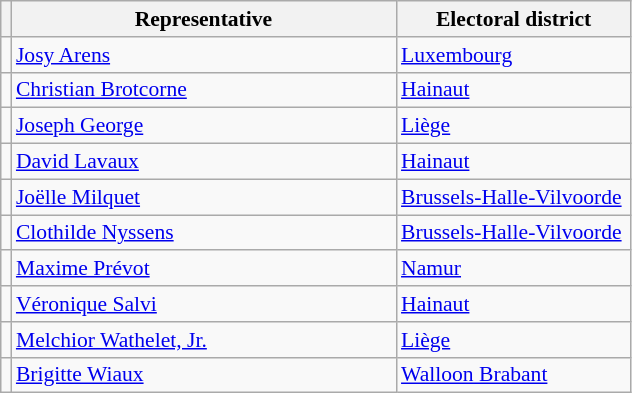<table class="sortable wikitable" style="text-align:left; font-size:90%">
<tr>
<th></th>
<th width="250">Representative</th>
<th width="150">Electoral district</th>
</tr>
<tr>
<td></td>
<td align=left><a href='#'>Josy Arens</a></td>
<td><a href='#'>Luxembourg</a></td>
</tr>
<tr>
<td></td>
<td align=left><a href='#'>Christian Brotcorne</a></td>
<td><a href='#'>Hainaut</a></td>
</tr>
<tr>
<td></td>
<td align=left><a href='#'>Joseph George</a></td>
<td><a href='#'>Liège</a></td>
</tr>
<tr>
<td></td>
<td align=left><a href='#'>David Lavaux</a></td>
<td><a href='#'>Hainaut</a></td>
</tr>
<tr>
<td></td>
<td align=left><a href='#'>Joëlle Milquet</a></td>
<td><a href='#'>Brussels-Halle-Vilvoorde</a></td>
</tr>
<tr>
<td></td>
<td align=left><a href='#'>Clothilde Nyssens</a></td>
<td><a href='#'>Brussels-Halle-Vilvoorde</a></td>
</tr>
<tr>
<td></td>
<td align=left><a href='#'>Maxime Prévot</a></td>
<td><a href='#'>Namur</a></td>
</tr>
<tr>
<td></td>
<td align=left><a href='#'>Véronique Salvi</a></td>
<td><a href='#'>Hainaut</a></td>
</tr>
<tr>
<td></td>
<td align=left><a href='#'>Melchior Wathelet, Jr.</a></td>
<td><a href='#'>Liège</a></td>
</tr>
<tr>
<td></td>
<td align=left><a href='#'>Brigitte Wiaux</a></td>
<td><a href='#'>Walloon Brabant</a></td>
</tr>
</table>
